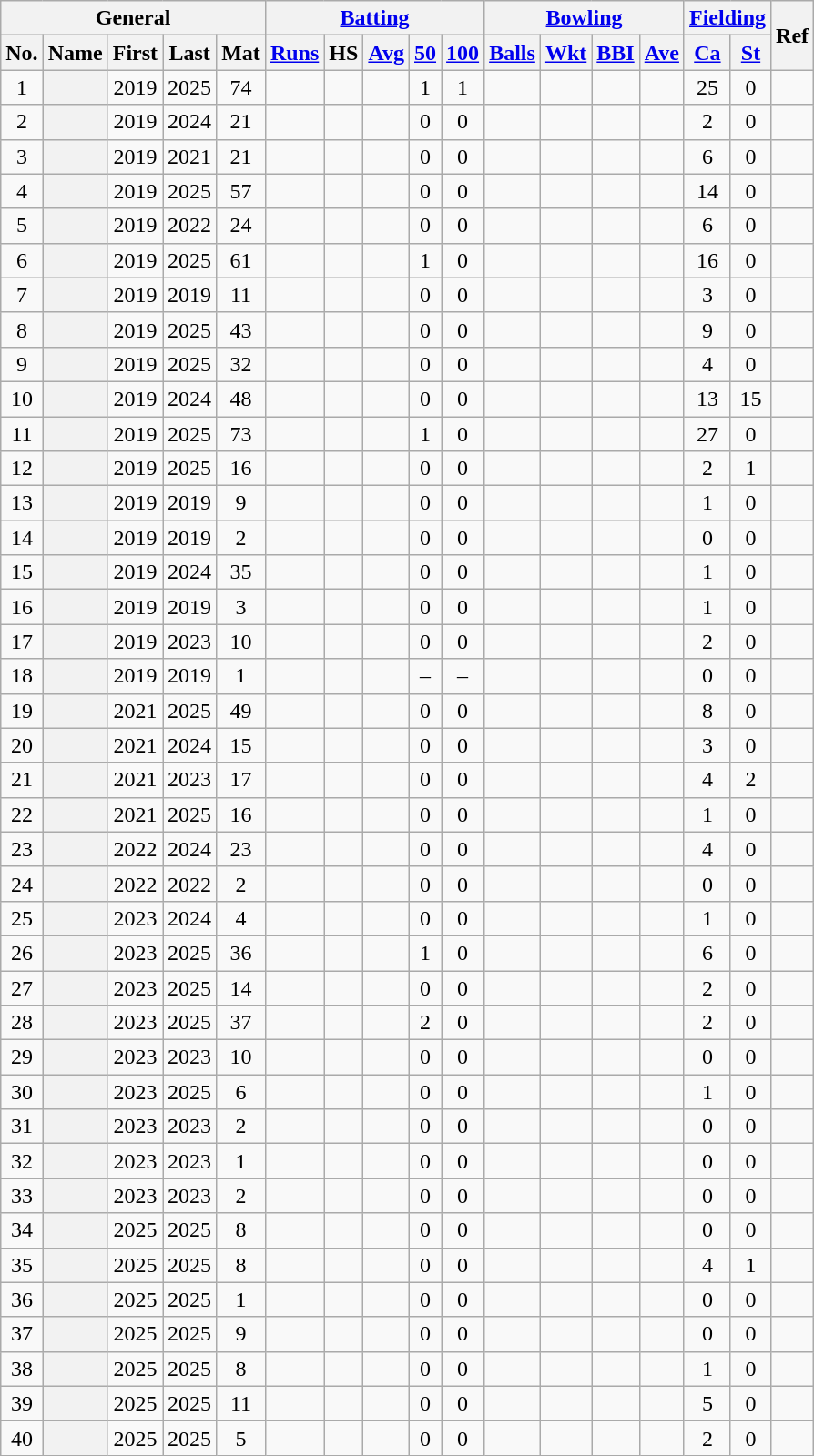<table class="wikitable plainrowheaders sortable">
<tr align="center">
<th scope="col" colspan=5 class="unsortable">General</th>
<th scope="col" colspan=5 class="unsortable"><a href='#'>Batting</a></th>
<th scope="col" colspan=4 class="unsortable"><a href='#'>Bowling</a></th>
<th scope="col" colspan=2 class="unsortable"><a href='#'>Fielding</a></th>
<th scope="col" rowspan=2 class="unsortable">Ref</th>
</tr>
<tr align="center">
<th scope="col">No.</th>
<th scope="col">Name</th>
<th scope="col">First</th>
<th scope="col">Last</th>
<th scope="col">Mat</th>
<th scope="col"><a href='#'>Runs</a></th>
<th scope="col">HS</th>
<th scope="col"><a href='#'>Avg</a></th>
<th scope="col"><a href='#'>50</a></th>
<th scope="col"><a href='#'>100</a></th>
<th scope="col"><a href='#'>Balls</a></th>
<th scope="col"><a href='#'>Wkt</a></th>
<th scope="col"><a href='#'>BBI</a></th>
<th scope="col"><a href='#'>Ave</a></th>
<th scope="col"><a href='#'>Ca</a></th>
<th scope="col"><a href='#'>St</a></th>
</tr>
<tr align="center">
<td>1</td>
<th scope="row"></th>
<td>2019</td>
<td>2025</td>
<td>74</td>
<td></td>
<td></td>
<td></td>
<td>1</td>
<td>1</td>
<td></td>
<td></td>
<td></td>
<td></td>
<td>25</td>
<td>0</td>
<td></td>
</tr>
<tr align="center">
<td>2</td>
<th scope="row"></th>
<td>2019</td>
<td>2024</td>
<td>21</td>
<td></td>
<td></td>
<td></td>
<td>0</td>
<td>0</td>
<td></td>
<td></td>
<td></td>
<td></td>
<td>2</td>
<td>0</td>
<td></td>
</tr>
<tr align="center">
<td>3</td>
<th scope="row"></th>
<td>2019</td>
<td>2021</td>
<td>21</td>
<td></td>
<td></td>
<td></td>
<td>0</td>
<td>0</td>
<td></td>
<td></td>
<td></td>
<td></td>
<td>6</td>
<td>0</td>
<td></td>
</tr>
<tr align="center">
<td>4</td>
<th scope="row"></th>
<td>2019</td>
<td>2025</td>
<td>57</td>
<td></td>
<td></td>
<td></td>
<td>0</td>
<td>0</td>
<td></td>
<td></td>
<td></td>
<td></td>
<td>14</td>
<td>0</td>
<td></td>
</tr>
<tr align="center">
<td>5</td>
<th scope="row"></th>
<td>2019</td>
<td>2022</td>
<td>24</td>
<td></td>
<td></td>
<td></td>
<td>0</td>
<td>0</td>
<td></td>
<td></td>
<td></td>
<td></td>
<td>6</td>
<td>0</td>
<td></td>
</tr>
<tr align="center">
<td>6</td>
<th scope="row"></th>
<td>2019</td>
<td>2025</td>
<td>61</td>
<td></td>
<td></td>
<td></td>
<td>1</td>
<td>0</td>
<td></td>
<td></td>
<td></td>
<td></td>
<td>16</td>
<td>0</td>
<td></td>
</tr>
<tr align="center">
<td>7</td>
<th scope="row"></th>
<td>2019</td>
<td>2019</td>
<td>11</td>
<td></td>
<td></td>
<td></td>
<td>0</td>
<td>0</td>
<td></td>
<td></td>
<td></td>
<td></td>
<td>3</td>
<td>0</td>
<td></td>
</tr>
<tr align="center">
<td>8</td>
<th scope="row"></th>
<td>2019</td>
<td>2025</td>
<td>43</td>
<td></td>
<td></td>
<td></td>
<td>0</td>
<td>0</td>
<td></td>
<td></td>
<td></td>
<td></td>
<td>9</td>
<td>0</td>
<td></td>
</tr>
<tr align="center">
<td>9</td>
<th scope="row"></th>
<td>2019</td>
<td>2025</td>
<td>32</td>
<td></td>
<td></td>
<td></td>
<td>0</td>
<td>0</td>
<td></td>
<td></td>
<td></td>
<td></td>
<td>4</td>
<td>0</td>
<td></td>
</tr>
<tr align="center">
<td>10</td>
<th scope="row"></th>
<td>2019</td>
<td>2024</td>
<td>48</td>
<td></td>
<td></td>
<td></td>
<td>0</td>
<td>0</td>
<td></td>
<td></td>
<td></td>
<td></td>
<td>13</td>
<td>15</td>
<td></td>
</tr>
<tr align="center">
<td>11</td>
<th scope="row"></th>
<td>2019</td>
<td>2025</td>
<td>73</td>
<td></td>
<td></td>
<td></td>
<td>1</td>
<td>0</td>
<td></td>
<td></td>
<td></td>
<td></td>
<td>27</td>
<td>0</td>
<td></td>
</tr>
<tr align="center">
<td>12</td>
<th scope="row"></th>
<td>2019</td>
<td>2025</td>
<td>16</td>
<td></td>
<td></td>
<td></td>
<td>0</td>
<td>0</td>
<td></td>
<td></td>
<td></td>
<td></td>
<td>2</td>
<td>1</td>
<td></td>
</tr>
<tr align="center">
<td>13</td>
<th scope="row"></th>
<td>2019</td>
<td>2019</td>
<td>9</td>
<td></td>
<td></td>
<td></td>
<td>0</td>
<td>0</td>
<td></td>
<td></td>
<td></td>
<td></td>
<td>1</td>
<td>0</td>
<td></td>
</tr>
<tr align="center">
<td>14</td>
<th scope="row"></th>
<td>2019</td>
<td>2019</td>
<td>2</td>
<td></td>
<td></td>
<td></td>
<td>0</td>
<td>0</td>
<td></td>
<td></td>
<td></td>
<td></td>
<td>0</td>
<td>0</td>
<td></td>
</tr>
<tr align="center">
<td>15</td>
<th scope="row"></th>
<td>2019</td>
<td>2024</td>
<td>35</td>
<td></td>
<td></td>
<td></td>
<td>0</td>
<td>0</td>
<td></td>
<td></td>
<td></td>
<td></td>
<td>1</td>
<td>0</td>
<td></td>
</tr>
<tr align="center">
<td>16</td>
<th scope="row"></th>
<td>2019</td>
<td>2019</td>
<td>3</td>
<td></td>
<td></td>
<td></td>
<td>0</td>
<td>0</td>
<td></td>
<td></td>
<td></td>
<td></td>
<td>1</td>
<td>0</td>
<td></td>
</tr>
<tr align="center">
<td>17</td>
<th scope="row"></th>
<td>2019</td>
<td>2023</td>
<td>10</td>
<td></td>
<td></td>
<td></td>
<td>0</td>
<td>0</td>
<td></td>
<td></td>
<td></td>
<td></td>
<td>2</td>
<td>0</td>
<td></td>
</tr>
<tr align="center">
<td>18</td>
<th scope="row"></th>
<td>2019</td>
<td>2019</td>
<td>1</td>
<td></td>
<td></td>
<td></td>
<td>–</td>
<td>–</td>
<td></td>
<td></td>
<td></td>
<td></td>
<td>0</td>
<td>0</td>
<td></td>
</tr>
<tr align="center">
<td>19</td>
<th scope="row"></th>
<td>2021</td>
<td>2025</td>
<td>49</td>
<td></td>
<td></td>
<td></td>
<td>0</td>
<td>0</td>
<td></td>
<td></td>
<td></td>
<td></td>
<td>8</td>
<td>0</td>
<td></td>
</tr>
<tr align="center">
<td>20</td>
<th scope="row"></th>
<td>2021</td>
<td>2024</td>
<td>15</td>
<td></td>
<td></td>
<td></td>
<td>0</td>
<td>0</td>
<td></td>
<td></td>
<td></td>
<td></td>
<td>3</td>
<td>0</td>
<td></td>
</tr>
<tr align="center">
<td>21</td>
<th scope="row"></th>
<td>2021</td>
<td>2023</td>
<td>17</td>
<td></td>
<td></td>
<td></td>
<td>0</td>
<td>0</td>
<td></td>
<td></td>
<td></td>
<td></td>
<td>4</td>
<td>2</td>
<td></td>
</tr>
<tr align="center">
<td>22</td>
<th scope="row"></th>
<td>2021</td>
<td>2025</td>
<td>16</td>
<td></td>
<td></td>
<td></td>
<td>0</td>
<td>0</td>
<td></td>
<td></td>
<td></td>
<td></td>
<td>1</td>
<td>0</td>
<td></td>
</tr>
<tr align="center">
<td>23</td>
<th scope="row"></th>
<td>2022</td>
<td>2024</td>
<td>23</td>
<td></td>
<td></td>
<td></td>
<td>0</td>
<td>0</td>
<td></td>
<td></td>
<td></td>
<td></td>
<td>4</td>
<td>0</td>
<td></td>
</tr>
<tr align="center">
<td>24</td>
<th scope="row"></th>
<td>2022</td>
<td>2022</td>
<td>2</td>
<td></td>
<td></td>
<td></td>
<td>0</td>
<td>0</td>
<td></td>
<td></td>
<td></td>
<td></td>
<td>0</td>
<td>0</td>
<td></td>
</tr>
<tr align="center">
<td>25</td>
<th scope="row"></th>
<td>2023</td>
<td>2024</td>
<td>4</td>
<td></td>
<td></td>
<td></td>
<td>0</td>
<td>0</td>
<td></td>
<td></td>
<td></td>
<td></td>
<td>1</td>
<td>0</td>
<td></td>
</tr>
<tr align="center">
<td>26</td>
<th scope="row"></th>
<td>2023</td>
<td>2025</td>
<td>36</td>
<td></td>
<td></td>
<td></td>
<td>1</td>
<td>0</td>
<td></td>
<td></td>
<td></td>
<td></td>
<td>6</td>
<td>0</td>
<td></td>
</tr>
<tr align="center">
<td>27</td>
<th scope="row"></th>
<td>2023</td>
<td>2025</td>
<td>14</td>
<td></td>
<td></td>
<td></td>
<td>0</td>
<td>0</td>
<td></td>
<td></td>
<td></td>
<td></td>
<td>2</td>
<td>0</td>
<td></td>
</tr>
<tr align="center">
<td>28</td>
<th scope="row"></th>
<td>2023</td>
<td>2025</td>
<td>37</td>
<td></td>
<td></td>
<td></td>
<td>2</td>
<td>0</td>
<td></td>
<td></td>
<td></td>
<td></td>
<td>2</td>
<td>0</td>
<td></td>
</tr>
<tr align="center">
<td>29</td>
<th scope="row"></th>
<td>2023</td>
<td>2023</td>
<td>10</td>
<td></td>
<td></td>
<td></td>
<td>0</td>
<td>0</td>
<td></td>
<td></td>
<td></td>
<td></td>
<td>0</td>
<td>0</td>
<td></td>
</tr>
<tr align="center">
<td>30</td>
<th scope="row"></th>
<td>2023</td>
<td>2025</td>
<td>6</td>
<td></td>
<td></td>
<td></td>
<td>0</td>
<td>0</td>
<td></td>
<td></td>
<td></td>
<td></td>
<td>1</td>
<td>0</td>
<td></td>
</tr>
<tr align="center">
<td>31</td>
<th scope="row"></th>
<td>2023</td>
<td>2023</td>
<td>2</td>
<td></td>
<td></td>
<td></td>
<td>0</td>
<td>0</td>
<td></td>
<td></td>
<td></td>
<td></td>
<td>0</td>
<td>0</td>
<td></td>
</tr>
<tr align="center">
<td>32</td>
<th scope="row"></th>
<td>2023</td>
<td>2023</td>
<td>1</td>
<td></td>
<td></td>
<td></td>
<td>0</td>
<td>0</td>
<td></td>
<td></td>
<td></td>
<td></td>
<td>0</td>
<td>0</td>
<td></td>
</tr>
<tr align="center">
<td>33</td>
<th scope="row"></th>
<td>2023</td>
<td>2023</td>
<td>2</td>
<td></td>
<td></td>
<td></td>
<td>0</td>
<td>0</td>
<td></td>
<td></td>
<td></td>
<td></td>
<td>0</td>
<td>0</td>
<td></td>
</tr>
<tr align="center">
<td>34</td>
<th scope="row"></th>
<td>2025</td>
<td>2025</td>
<td>8</td>
<td></td>
<td></td>
<td></td>
<td>0</td>
<td>0</td>
<td></td>
<td></td>
<td></td>
<td></td>
<td>0</td>
<td>0</td>
<td></td>
</tr>
<tr align="center">
<td>35</td>
<th scope="row"></th>
<td>2025</td>
<td>2025</td>
<td>8</td>
<td></td>
<td></td>
<td></td>
<td>0</td>
<td>0</td>
<td></td>
<td></td>
<td></td>
<td></td>
<td>4</td>
<td>1</td>
<td></td>
</tr>
<tr align="center">
<td>36</td>
<th scope="row"></th>
<td>2025</td>
<td>2025</td>
<td>1</td>
<td></td>
<td></td>
<td></td>
<td>0</td>
<td>0</td>
<td></td>
<td></td>
<td></td>
<td></td>
<td>0</td>
<td>0</td>
<td></td>
</tr>
<tr align="center">
<td>37</td>
<th scope="row"></th>
<td>2025</td>
<td>2025</td>
<td>9</td>
<td></td>
<td></td>
<td></td>
<td>0</td>
<td>0</td>
<td></td>
<td></td>
<td></td>
<td></td>
<td>0</td>
<td>0</td>
<td></td>
</tr>
<tr align="center">
<td>38</td>
<th scope="row"></th>
<td>2025</td>
<td>2025</td>
<td>8</td>
<td></td>
<td></td>
<td></td>
<td>0</td>
<td>0</td>
<td></td>
<td></td>
<td></td>
<td></td>
<td>1</td>
<td>0</td>
<td></td>
</tr>
<tr align="center">
<td>39</td>
<th scope="row"></th>
<td>2025</td>
<td>2025</td>
<td>11</td>
<td></td>
<td></td>
<td></td>
<td>0</td>
<td>0</td>
<td></td>
<td></td>
<td></td>
<td></td>
<td>5</td>
<td>0</td>
<td></td>
</tr>
<tr align="center">
<td>40</td>
<th scope="row"></th>
<td>2025</td>
<td>2025</td>
<td>5</td>
<td></td>
<td></td>
<td></td>
<td>0</td>
<td>0</td>
<td></td>
<td></td>
<td></td>
<td></td>
<td>2</td>
<td>0</td>
<td></td>
</tr>
</table>
